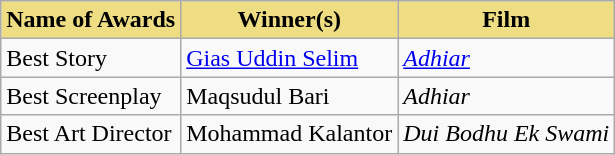<table class="wikitable sortable collapsible">
<tr>
<th style="background:#EEDD82;">Name of Awards</th>
<th style="background:#EEDD82;">Winner(s)</th>
<th style="background:#EEDD82;">Film</th>
</tr>
<tr>
<td>Best Story</td>
<td><a href='#'>Gias Uddin Selim</a></td>
<td><em><a href='#'>Adhiar</a></em></td>
</tr>
<tr>
<td>Best Screenplay</td>
<td>Maqsudul Bari</td>
<td><em>Adhiar</em></td>
</tr>
<tr>
<td>Best Art Director</td>
<td>Mohammad Kalantor</td>
<td><em>Dui Bodhu Ek Swami</em></td>
</tr>
</table>
